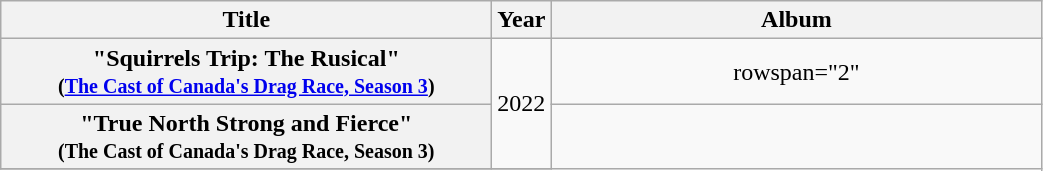<table class="wikitable plainrowheaders" style="text-align:center;">
<tr>
<th style="width:20em;">Title</th>
<th style="width:1em;">Year</th>
<th style="width:20em;">Album</th>
</tr>
<tr>
<th scope="row">"Squirrels Trip: The Rusical"<br><small>(<a href='#'>The Cast of Canada's Drag Race, Season 3</a>)</small></th>
<td rowspan="2">2022</td>
<td>rowspan="2" </td>
</tr>
<tr>
<th scope="row">"True North Strong and Fierce"<br><small>(The Cast of Canada's Drag Race, Season 3)</small></th>
</tr>
<tr>
</tr>
</table>
